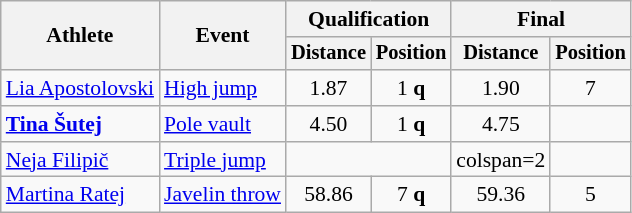<table class="wikitable" style="font-size:90%">
<tr>
<th rowspan="2">Athlete</th>
<th rowspan="2">Event</th>
<th colspan="2">Qualification</th>
<th colspan="2">Final</th>
</tr>
<tr style="font-size:95%">
<th>Distance</th>
<th>Position</th>
<th>Distance</th>
<th>Position</th>
</tr>
<tr align="center">
<td align="left"><a href='#'>Lia Apostolovski</a></td>
<td align="left"><a href='#'>High jump</a></td>
<td>1.87</td>
<td>1 <strong>q</strong></td>
<td>1.90</td>
<td>7</td>
</tr>
<tr align="center">
<td align="left"><strong><a href='#'>Tina Šutej</a></strong></td>
<td align="left"><a href='#'>Pole vault</a></td>
<td>4.50</td>
<td>1 <strong>q</strong></td>
<td>4.75</td>
<td></td>
</tr>
<tr align="center">
<td align="left"><a href='#'>Neja Filipič</a></td>
<td align="left"><a href='#'>Triple jump</a></td>
<td colspan=2></td>
<td>colspan=2 </td>
</tr>
<tr align="center">
<td align="left"><a href='#'>Martina Ratej</a></td>
<td align="left"><a href='#'>Javelin throw</a></td>
<td>58.86 </td>
<td>7 <strong>q</strong></td>
<td>59.36  </td>
<td>5</td>
</tr>
</table>
